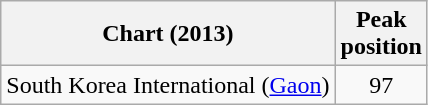<table class="wikitable plainrowheaders" style="text-align:center;">
<tr>
<th scope="col">Chart (2013)</th>
<th scope="col">Peak<br>position</th>
</tr>
<tr>
<td>South Korea International (<a href='#'>Gaon</a>)</td>
<td style="text-align:center;">97</td>
</tr>
</table>
